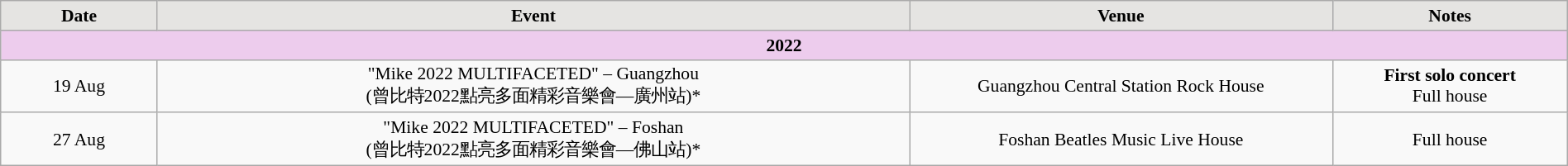<table class="wikitable" style="text-align:center;font-size:90%;width:100%">
<tr style="background:#E5E4E2;font-weight:bold;text-align:center">
<td width="10%">Date</td>
<td width="48%">Event</td>
<td width="27%">Venue</td>
<td width="15%">Notes</td>
</tr>
<tr>
<th colspan="4" style="background:#EDCCED"><strong>2022</strong></th>
</tr>
<tr>
<td>19 Aug</td>
<td>"Mike 2022 MULTIFACETED" – Guangzhou<br>(曾比特2022點亮多面精彩音樂會—廣州站)*</td>
<td>Guangzhou Central Station Rock House</td>
<td><strong>First solo concert</strong><br>Full house</td>
</tr>
<tr>
<td>27 Aug</td>
<td>"Mike 2022 MULTIFACETED" – Foshan<br>(曾比特2022點亮多面精彩音樂會—佛山站)*</td>
<td>Foshan Beatles Music Live House</td>
<td>Full house</td>
</tr>
</table>
